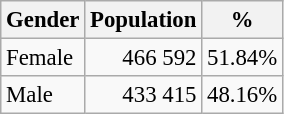<table class="wikitable" style="font-size: 95%; text-align: right">
<tr>
<th>Gender</th>
<th>Population</th>
<th>%</th>
</tr>
<tr>
<td align=left>Female</td>
<td>466 592</td>
<td>51.84%</td>
</tr>
<tr>
<td align=left>Male</td>
<td>433 415</td>
<td>48.16%</td>
</tr>
</table>
